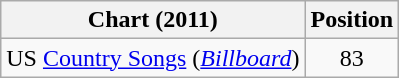<table class="wikitable sortable">
<tr>
<th scope="col">Chart (2011)</th>
<th scope="col">Position</th>
</tr>
<tr>
<td>US <a href='#'>Country Songs</a> (<em><a href='#'>Billboard</a></em>)</td>
<td align="center">83</td>
</tr>
</table>
